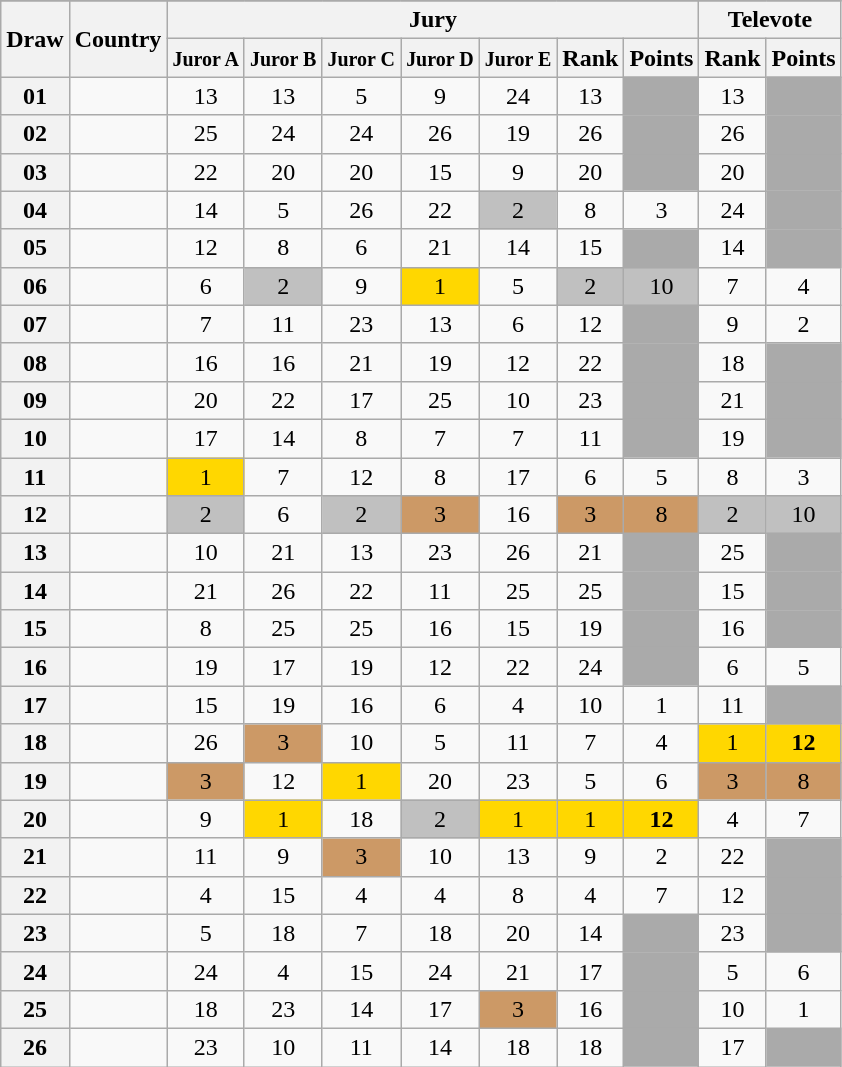<table class="sortable wikitable collapsible plainrowheaders" style="text-align:center;">
<tr>
</tr>
<tr>
<th scope="col" rowspan="2">Draw</th>
<th scope="col" rowspan="2">Country</th>
<th scope="col" colspan="7">Jury</th>
<th scope="col" colspan="2">Televote</th>
</tr>
<tr>
<th scope="col"><small>Juror A</small></th>
<th scope="col"><small>Juror B</small></th>
<th scope="col"><small>Juror C</small></th>
<th scope="col"><small>Juror D</small></th>
<th scope="col"><small>Juror E</small></th>
<th scope="col">Rank</th>
<th scope="col">Points</th>
<th scope="col">Rank</th>
<th scope="col">Points</th>
</tr>
<tr>
<th scope="row" style="text-align:center;">01</th>
<td style="text-align:left;"></td>
<td>13</td>
<td>13</td>
<td>5</td>
<td>9</td>
<td>24</td>
<td>13</td>
<td style="background:#AAAAAA;"></td>
<td>13</td>
<td style="background:#AAAAAA;"></td>
</tr>
<tr>
<th scope="row" style="text-align:center;">02</th>
<td style="text-align:left;"></td>
<td>25</td>
<td>24</td>
<td>24</td>
<td>26</td>
<td>19</td>
<td>26</td>
<td style="background:#AAAAAA;"></td>
<td>26</td>
<td style="background:#AAAAAA;"></td>
</tr>
<tr>
<th scope="row" style="text-align:center;">03</th>
<td style="text-align:left;"></td>
<td>22</td>
<td>20</td>
<td>20</td>
<td>15</td>
<td>9</td>
<td>20</td>
<td style="background:#AAAAAA;"></td>
<td>20</td>
<td style="background:#AAAAAA;"></td>
</tr>
<tr>
<th scope="row" style="text-align:center;">04</th>
<td style="text-align:left;"></td>
<td>14</td>
<td>5</td>
<td>26</td>
<td>22</td>
<td style="background:silver;">2</td>
<td>8</td>
<td>3</td>
<td>24</td>
<td style="background:#AAAAAA;"></td>
</tr>
<tr>
<th scope="row" style="text-align:center;">05</th>
<td style="text-align:left;"></td>
<td>12</td>
<td>8</td>
<td>6</td>
<td>21</td>
<td>14</td>
<td>15</td>
<td style="background:#AAAAAA;"></td>
<td>14</td>
<td style="background:#AAAAAA;"></td>
</tr>
<tr>
<th scope="row" style="text-align:center;">06</th>
<td style="text-align:left;"></td>
<td>6</td>
<td style="background:silver;">2</td>
<td>9</td>
<td style="background:gold;">1</td>
<td>5</td>
<td style="background:silver;">2</td>
<td style="background:silver;">10</td>
<td>7</td>
<td>4</td>
</tr>
<tr>
<th scope="row" style="text-align:center;">07</th>
<td style="text-align:left;"></td>
<td>7</td>
<td>11</td>
<td>23</td>
<td>13</td>
<td>6</td>
<td>12</td>
<td style="background:#AAAAAA;"></td>
<td>9</td>
<td>2</td>
</tr>
<tr>
<th scope="row" style="text-align:center;">08</th>
<td style="text-align:left;"></td>
<td>16</td>
<td>16</td>
<td>21</td>
<td>19</td>
<td>12</td>
<td>22</td>
<td style="background:#AAAAAA;"></td>
<td>18</td>
<td style="background:#AAAAAA;"></td>
</tr>
<tr>
<th scope="row" style="text-align:center;">09</th>
<td style="text-align:left;"></td>
<td>20</td>
<td>22</td>
<td>17</td>
<td>25</td>
<td>10</td>
<td>23</td>
<td style="background:#AAAAAA;"></td>
<td>21</td>
<td style="background:#AAAAAA;"></td>
</tr>
<tr>
<th scope="row" style="text-align:center;">10</th>
<td style="text-align:left;"></td>
<td>17</td>
<td>14</td>
<td>8</td>
<td>7</td>
<td>7</td>
<td>11</td>
<td style="background:#AAAAAA;"></td>
<td>19</td>
<td style="background:#AAAAAA;"></td>
</tr>
<tr>
<th scope="row" style="text-align:center;">11</th>
<td style="text-align:left;"></td>
<td style="background:gold;">1</td>
<td>7</td>
<td>12</td>
<td>8</td>
<td>17</td>
<td>6</td>
<td>5</td>
<td>8</td>
<td>3</td>
</tr>
<tr>
<th scope="row" style="text-align:center;">12</th>
<td style="text-align:left;"></td>
<td style="background:silver;">2</td>
<td>6</td>
<td style="background:silver;">2</td>
<td style="background:#CC9966;">3</td>
<td>16</td>
<td style="background:#CC9966;">3</td>
<td style="background:#CC9966;">8</td>
<td style="background:silver;">2</td>
<td style="background:silver;">10</td>
</tr>
<tr>
<th scope="row" style="text-align:center;">13</th>
<td style="text-align:left;"></td>
<td>10</td>
<td>21</td>
<td>13</td>
<td>23</td>
<td>26</td>
<td>21</td>
<td style="background:#AAAAAA;"></td>
<td>25</td>
<td style="background:#AAAAAA;"></td>
</tr>
<tr>
<th scope="row" style="text-align:center;">14</th>
<td style="text-align:left;"></td>
<td>21</td>
<td>26</td>
<td>22</td>
<td>11</td>
<td>25</td>
<td>25</td>
<td style="background:#AAAAAA;"></td>
<td>15</td>
<td style="background:#AAAAAA;"></td>
</tr>
<tr>
<th scope="row" style="text-align:center;">15</th>
<td style="text-align:left;"></td>
<td>8</td>
<td>25</td>
<td>25</td>
<td>16</td>
<td>15</td>
<td>19</td>
<td style="background:#AAAAAA;"></td>
<td>16</td>
<td style="background:#AAAAAA;"></td>
</tr>
<tr>
<th scope="row" style="text-align:center;">16</th>
<td style="text-align:left;"></td>
<td>19</td>
<td>17</td>
<td>19</td>
<td>12</td>
<td>22</td>
<td>24</td>
<td style="background:#AAAAAA;"></td>
<td>6</td>
<td>5</td>
</tr>
<tr>
<th scope="row" style="text-align:center;">17</th>
<td style="text-align:left;"></td>
<td>15</td>
<td>19</td>
<td>16</td>
<td>6</td>
<td>4</td>
<td>10</td>
<td>1</td>
<td>11</td>
<td style="background:#AAAAAA;"></td>
</tr>
<tr>
<th scope="row" style="text-align:center;">18</th>
<td style="text-align:left;"></td>
<td>26</td>
<td style="background:#CC9966;">3</td>
<td>10</td>
<td>5</td>
<td>11</td>
<td>7</td>
<td>4</td>
<td style="background:gold;">1</td>
<td style="background:gold;"><strong>12</strong></td>
</tr>
<tr>
<th scope="row" style="text-align:center;">19</th>
<td style="text-align:left;"></td>
<td style="background:#CC9966;">3</td>
<td>12</td>
<td style="background:gold;">1</td>
<td>20</td>
<td>23</td>
<td>5</td>
<td>6</td>
<td style="background:#CC9966;">3</td>
<td style="background:#CC9966;">8</td>
</tr>
<tr>
<th scope="row" style="text-align:center;">20</th>
<td style="text-align:left;"></td>
<td>9</td>
<td style="background:gold;">1</td>
<td>18</td>
<td style="background:silver;">2</td>
<td style="background:gold;">1</td>
<td style="background:gold;">1</td>
<td style="background:gold;"><strong>12</strong></td>
<td>4</td>
<td>7</td>
</tr>
<tr>
<th scope="row" style="text-align:center;">21</th>
<td style="text-align:left;"></td>
<td>11</td>
<td>9</td>
<td style="background:#CC9966;">3</td>
<td>10</td>
<td>13</td>
<td>9</td>
<td>2</td>
<td>22</td>
<td style="background:#AAAAAA;"></td>
</tr>
<tr>
<th scope="row" style="text-align:center;">22</th>
<td style="text-align:left;"></td>
<td>4</td>
<td>15</td>
<td>4</td>
<td>4</td>
<td>8</td>
<td>4</td>
<td>7</td>
<td>12</td>
<td style="background:#AAAAAA;"></td>
</tr>
<tr>
<th scope="row" style="text-align:center;">23</th>
<td style="text-align:left;"></td>
<td>5</td>
<td>18</td>
<td>7</td>
<td>18</td>
<td>20</td>
<td>14</td>
<td style="background:#AAAAAA;"></td>
<td>23</td>
<td style="background:#AAAAAA;"></td>
</tr>
<tr>
<th scope="row" style="text-align:center;">24</th>
<td style="text-align:left;"></td>
<td>24</td>
<td>4</td>
<td>15</td>
<td>24</td>
<td>21</td>
<td>17</td>
<td style="background:#AAAAAA;"></td>
<td>5</td>
<td>6</td>
</tr>
<tr>
<th scope="row" style="text-align:center;">25</th>
<td style="text-align:left;"></td>
<td>18</td>
<td>23</td>
<td>14</td>
<td>17</td>
<td style="background:#CC9966;">3</td>
<td>16</td>
<td style="background:#AAAAAA;"></td>
<td>10</td>
<td>1</td>
</tr>
<tr>
<th scope="row" style="text-align:center;">26</th>
<td style="text-align:left;"></td>
<td>23</td>
<td>10</td>
<td>11</td>
<td>14</td>
<td>18</td>
<td>18</td>
<td style="background:#AAAAAA;"></td>
<td>17</td>
<td style="background:#AAAAAA;"></td>
</tr>
</table>
